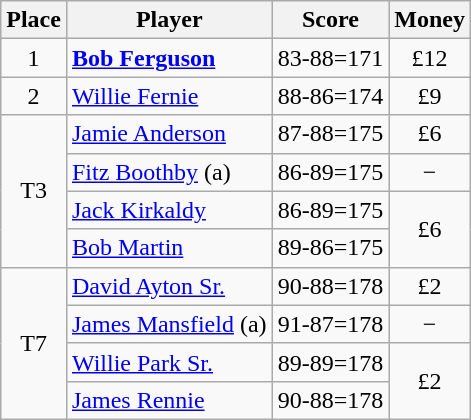<table class=wikitable>
<tr>
<th>Place</th>
<th>Player</th>
<th>Score</th>
<th>Money</th>
</tr>
<tr>
<td align=center>1</td>
<td> <strong><a href='#'>Bob Ferguson</a></strong></td>
<td>83-88=171</td>
<td align=center>£12</td>
</tr>
<tr>
<td align=center>2</td>
<td> <a href='#'>Willie Fernie</a></td>
<td>88-86=174</td>
<td align=center>£9</td>
</tr>
<tr>
<td rowspan=4 align=center>T3</td>
<td> <a href='#'>Jamie Anderson</a></td>
<td>87-88=175</td>
<td align=center>£6</td>
</tr>
<tr>
<td> <a href='#'>Fitz Boothby</a> (a)</td>
<td>86-89=175</td>
<td align=center>−</td>
</tr>
<tr>
<td> <a href='#'>Jack Kirkaldy</a></td>
<td>86-89=175</td>
<td rowspan=2 align=center>£6</td>
</tr>
<tr>
<td> <a href='#'>Bob Martin</a></td>
<td>89-86=175</td>
</tr>
<tr>
<td rowspan=4 align=center>T7</td>
<td> <a href='#'>David Ayton Sr.</a></td>
<td>90-88=178</td>
<td align=center>£2</td>
</tr>
<tr>
<td> <a href='#'>James Mansfield</a> (a)</td>
<td>91-87=178</td>
<td align=center>−</td>
</tr>
<tr>
<td> <a href='#'>Willie Park Sr.</a></td>
<td>89-89=178</td>
<td rowspan=2 align=center>£2</td>
</tr>
<tr>
<td> <a href='#'>James Rennie</a></td>
<td>90-88=178</td>
</tr>
</table>
